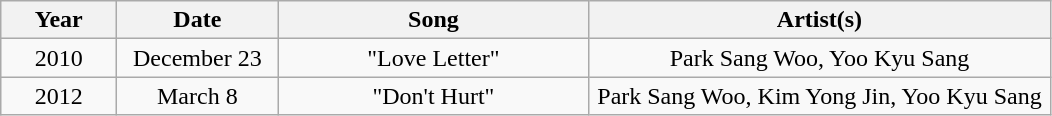<table class="wikitable">
<tr>
<th style="width:70px;">Year</th>
<th style="width:100px;">Date</th>
<th style="width:200px;">Song</th>
<th style="width:300px;">Artist(s)</th>
</tr>
<tr>
<td style="text-align:center;">2010</td>
<td style="text-align:center;">December 23</td>
<td style="text-align:center;">"Love Letter"</td>
<td style="text-align:center;">Park Sang Woo, Yoo Kyu Sang</td>
</tr>
<tr>
<td style="text-align:center;">2012</td>
<td style="text-align:center;">March 8</td>
<td style="text-align:center;">"Don't Hurt"</td>
<td style="text-align:center;">Park Sang Woo, Kim Yong Jin, Yoo Kyu Sang</td>
</tr>
</table>
